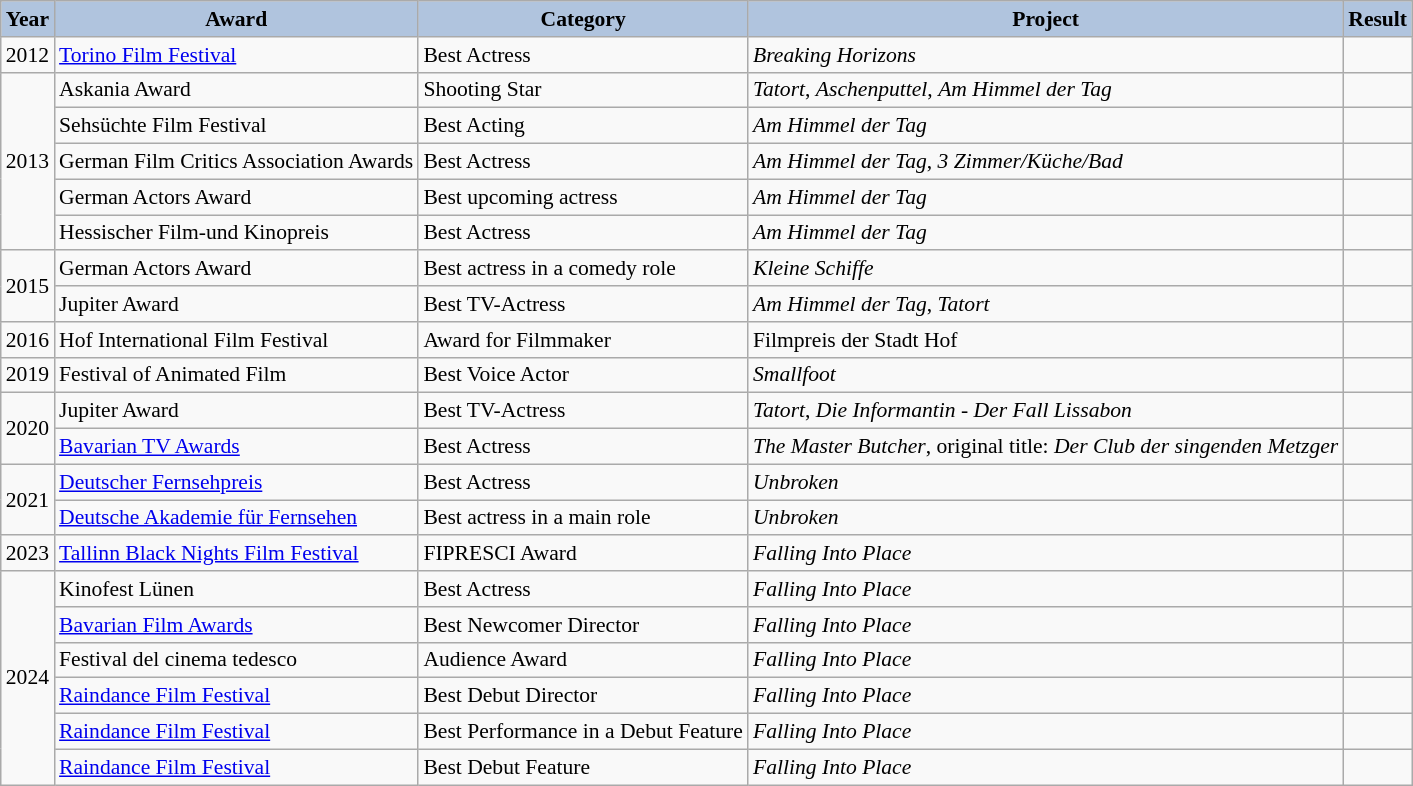<table class="wikitable" style="font-size:90%;">
<tr>
<th style="background:#B0C4DE;">Year</th>
<th style="background:#B0C4DE;">Award</th>
<th style="background:#B0C4DE;">Category</th>
<th style="background:#B0C4DE;">Project</th>
<th style="background:#B0C4DE;">Result</th>
</tr>
<tr>
<td>2012</td>
<td><a href='#'>Torino Film Festival</a></td>
<td>Best Actress</td>
<td><em>Breaking Horizons</em></td>
<td></td>
</tr>
<tr>
<td rowspan="5">2013</td>
<td>Askania Award</td>
<td>Shooting Star</td>
<td><em>Tatort</em>, <em>Aschenputtel</em>, <em>Am Himmel der Tag</em></td>
<td></td>
</tr>
<tr>
<td>Sehsüchte Film Festival</td>
<td>Best Acting</td>
<td><em>Am Himmel der Tag</em></td>
<td></td>
</tr>
<tr>
<td>German Film Critics Association Awards</td>
<td>Best Actress</td>
<td><em>Am Himmel der Tag</em>, <em>3 Zimmer/Küche/Bad</em></td>
<td></td>
</tr>
<tr>
<td>German Actors Award</td>
<td>Best upcoming actress</td>
<td><em>Am Himmel der Tag</em></td>
<td></td>
</tr>
<tr>
<td>Hessischer Film-und Kinopreis</td>
<td>Best Actress</td>
<td><em>Am Himmel der Tag</em></td>
<td></td>
</tr>
<tr>
<td rowspan="2">2015</td>
<td>German Actors Award</td>
<td>Best actress in a comedy role</td>
<td><em>Kleine Schiffe</em></td>
<td></td>
</tr>
<tr>
<td>Jupiter Award</td>
<td>Best TV-Actress</td>
<td><em>Am Himmel der Tag</em>, <em>Tatort</em></td>
<td></td>
</tr>
<tr>
<td>2016</td>
<td>Hof International Film Festival</td>
<td>Award for Filmmaker</td>
<td>Filmpreis der Stadt Hof</td>
<td></td>
</tr>
<tr>
<td>2019</td>
<td>Festival of Animated Film</td>
<td>Best Voice Actor</td>
<td><em>Smallfoot</em></td>
<td></td>
</tr>
<tr>
<td rowspan="2">2020</td>
<td>Jupiter Award</td>
<td>Best TV-Actress</td>
<td><em>Tatort</em>, <em>Die Informantin - Der Fall Lissabon</em></td>
<td></td>
</tr>
<tr>
<td><a href='#'>Bavarian TV Awards</a></td>
<td>Best Actress</td>
<td><em>The Master Butcher</em>, original title: <em>Der Club der singenden Metzger</em></td>
<td></td>
</tr>
<tr>
<td rowspan="2">2021</td>
<td><a href='#'>Deutscher Fernsehpreis</a></td>
<td>Best Actress</td>
<td><em>Unbroken</em></td>
<td></td>
</tr>
<tr>
<td><a href='#'>Deutsche Akademie für Fernsehen</a></td>
<td>Best actress in a main role</td>
<td><em>Unbroken</em></td>
<td></td>
</tr>
<tr>
<td>2023</td>
<td><a href='#'>Tallinn Black Nights Film Festival</a></td>
<td>FIPRESCI Award</td>
<td><em>Falling Into Place</em></td>
<td></td>
</tr>
<tr>
<td rowspan="6">2024</td>
<td>Kinofest Lünen</td>
<td>Best Actress</td>
<td><em>Falling Into Place</em></td>
<td></td>
</tr>
<tr>
<td><a href='#'>Bavarian Film Awards</a></td>
<td>Best Newcomer Director</td>
<td><em>Falling Into Place</em></td>
<td></td>
</tr>
<tr>
<td>Festival del cinema tedesco</td>
<td>Audience Award</td>
<td><em>Falling Into Place</em></td>
<td></td>
</tr>
<tr>
<td><a href='#'>Raindance Film Festival</a></td>
<td>Best Debut Director</td>
<td><em>Falling Into Place</em></td>
<td></td>
</tr>
<tr>
<td><a href='#'>Raindance Film Festival</a></td>
<td>Best Performance in a Debut Feature</td>
<td><em>Falling Into Place</em></td>
<td></td>
</tr>
<tr>
<td><a href='#'>Raindance Film Festival</a></td>
<td>Best Debut Feature</td>
<td><em>Falling Into Place</em></td>
<td></td>
</tr>
</table>
